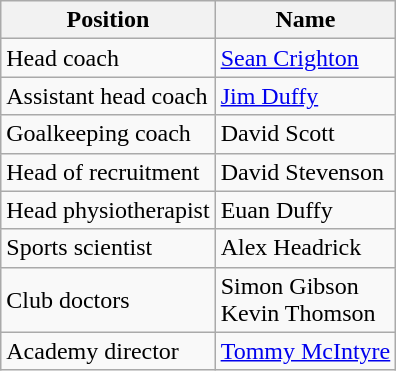<table class="wikitable">
<tr>
<th>Position</th>
<th>Name</th>
</tr>
<tr>
<td>Head coach</td>
<td><a href='#'>Sean Crighton</a></td>
</tr>
<tr>
<td>Assistant head coach</td>
<td><a href='#'>Jim Duffy</a></td>
</tr>
<tr>
<td>Goalkeeping coach</td>
<td>David Scott</td>
</tr>
<tr>
<td>Head of recruitment</td>
<td>David Stevenson</td>
</tr>
<tr>
<td>Head physiotherapist</td>
<td>Euan Duffy</td>
</tr>
<tr>
<td>Sports scientist</td>
<td>Alex Headrick</td>
</tr>
<tr>
<td>Club doctors</td>
<td>Simon Gibson<br>Kevin Thomson</td>
</tr>
<tr>
<td>Academy director</td>
<td><a href='#'>Tommy McIntyre</a></td>
</tr>
</table>
